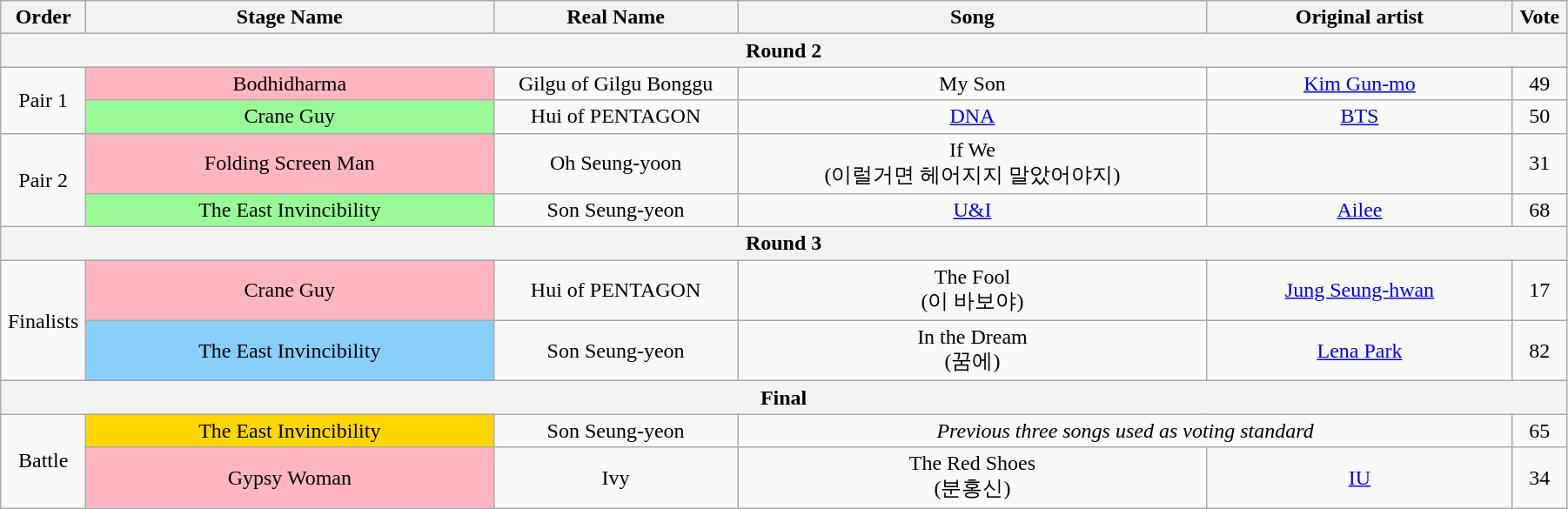<table class="wikitable" style="text-align:center; width:95%;">
<tr>
<th style="width:1%;">Order</th>
<th style="width:20%;">Stage Name</th>
<th style="width:12%;">Real Name</th>
<th style="width:23%;">Song</th>
<th style="width:15%;">Original artist</th>
<th style="width:1%;">Vote</th>
</tr>
<tr>
<th colspan=6>Round 2</th>
</tr>
<tr>
<td rowspan=2>Pair 1</td>
<td bgcolor="lightpink">Bodhidharma</td>
<td>Gilgu of Gilgu Bonggu</td>
<td>My Son</td>
<td><a href='#'>Kim Gun-mo</a></td>
<td>49</td>
</tr>
<tr>
<td bgcolor="palegreen">Crane Guy</td>
<td>Hui of PENTAGON</td>
<td><a href='#'>DNA</a></td>
<td><a href='#'>BTS</a></td>
<td>50</td>
</tr>
<tr>
<td rowspan=2>Pair 2</td>
<td bgcolor="lightpink">Folding Screen Man</td>
<td>Oh Seung-yoon</td>
<td>If We<br>(이럴거면 헤어지지 말았어야지)</td>
<td></td>
<td>31</td>
</tr>
<tr>
<td bgcolor="palegreen">The East Invincibility</td>
<td>Son Seung-yeon</td>
<td><a href='#'>U&I</a></td>
<td><a href='#'>Ailee</a></td>
<td>68</td>
</tr>
<tr>
<th colspan=6>Round 3</th>
</tr>
<tr>
<td rowspan=2>Finalists</td>
<td bgcolor="lightpink">Crane Guy</td>
<td>Hui of PENTAGON</td>
<td>The Fool<br>(이 바보야)</td>
<td><a href='#'>Jung Seung-hwan</a></td>
<td>17</td>
</tr>
<tr>
<td bgcolor="lightskyblue">The East Invincibility</td>
<td>Son Seung-yeon</td>
<td>In the Dream<br>(꿈에)</td>
<td><a href='#'>Lena Park</a></td>
<td>82</td>
</tr>
<tr>
<th colspan=6>Final</th>
</tr>
<tr>
<td rowspan=2>Battle</td>
<td bgcolor="gold">The East Invincibility</td>
<td>Son Seung-yeon</td>
<td colspan=2><em>Previous three songs used as voting standard</em></td>
<td>65</td>
</tr>
<tr>
<td bgcolor="lightpink">Gypsy Woman</td>
<td>Ivy</td>
<td>The Red Shoes<br>(분홍신)</td>
<td><a href='#'>IU</a></td>
<td>34</td>
</tr>
</table>
